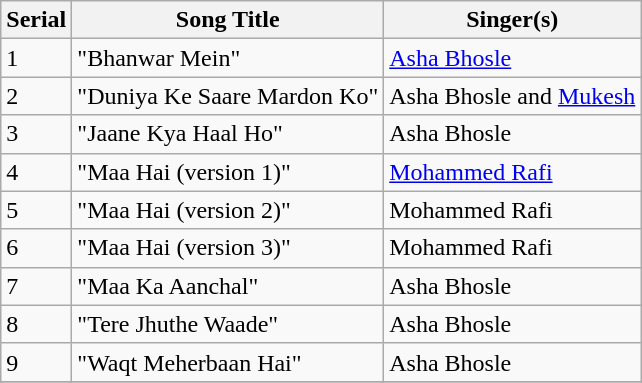<table class="wikitable">
<tr>
<th>Serial</th>
<th>Song Title</th>
<th>Singer(s)</th>
</tr>
<tr>
<td>1</td>
<td>"Bhanwar Mein"</td>
<td><a href='#'>Asha Bhosle</a></td>
</tr>
<tr>
<td>2</td>
<td>"Duniya Ke Saare Mardon Ko"</td>
<td>Asha Bhosle and <a href='#'>Mukesh</a></td>
</tr>
<tr>
<td>3</td>
<td>"Jaane Kya Haal Ho"</td>
<td>Asha Bhosle</td>
</tr>
<tr>
<td>4</td>
<td>"Maa Hai (version 1)"</td>
<td><a href='#'>Mohammed Rafi</a></td>
</tr>
<tr>
<td>5</td>
<td>"Maa Hai (version 2)"</td>
<td>Mohammed Rafi</td>
</tr>
<tr>
<td>6</td>
<td>"Maa Hai (version 3)"</td>
<td>Mohammed Rafi</td>
</tr>
<tr>
<td>7</td>
<td>"Maa Ka Aanchal"</td>
<td>Asha Bhosle</td>
</tr>
<tr>
<td>8</td>
<td>"Tere Jhuthe Waade"</td>
<td>Asha Bhosle</td>
</tr>
<tr>
<td>9</td>
<td>"Waqt Meherbaan Hai"</td>
<td>Asha Bhosle</td>
</tr>
<tr>
</tr>
</table>
